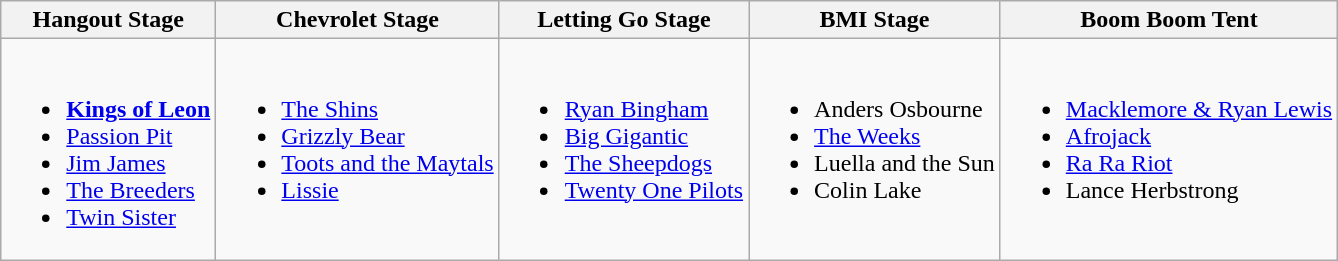<table class="wikitable">
<tr>
<th>Hangout Stage</th>
<th>Chevrolet Stage</th>
<th>Letting Go Stage</th>
<th>BMI Stage</th>
<th>Boom Boom Tent</th>
</tr>
<tr valign="top">
<td><br><ul><li><strong><a href='#'>Kings of Leon</a></strong></li><li><a href='#'>Passion Pit</a></li><li><a href='#'>Jim James</a></li><li><a href='#'>The Breeders</a></li><li><a href='#'>Twin Sister</a></li></ul></td>
<td><br><ul><li><a href='#'>The Shins</a></li><li><a href='#'>Grizzly Bear</a></li><li><a href='#'>Toots and the Maytals</a></li><li><a href='#'>Lissie</a></li></ul></td>
<td><br><ul><li><a href='#'>Ryan Bingham</a></li><li><a href='#'>Big Gigantic</a></li><li><a href='#'>The Sheepdogs</a></li><li><a href='#'>Twenty One Pilots</a></li></ul></td>
<td><br><ul><li>Anders Osbourne</li><li><a href='#'>The Weeks</a></li><li>Luella and the Sun</li><li>Colin Lake</li></ul></td>
<td><br><ul><li><a href='#'>Macklemore & Ryan Lewis</a></li><li><a href='#'>Afrojack</a></li><li><a href='#'>Ra Ra Riot</a></li><li>Lance Herbstrong</li></ul></td>
</tr>
</table>
